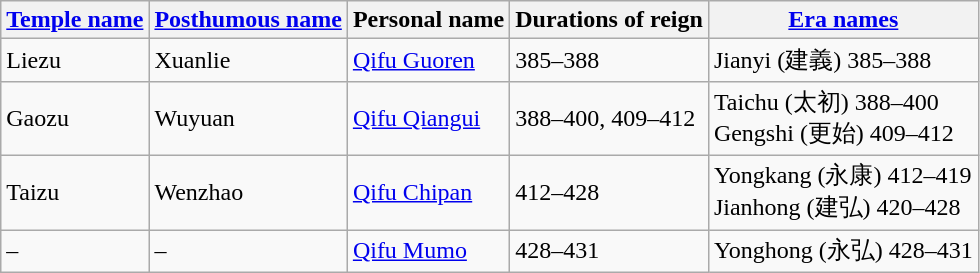<table class="wikitable">
<tr>
<th><a href='#'>Temple name</a></th>
<th><a href='#'>Posthumous name</a></th>
<th>Personal name</th>
<th>Durations of reign</th>
<th><a href='#'>Era names</a></th>
</tr>
<tr>
<td>Liezu</td>
<td>Xuanlie</td>
<td><a href='#'>Qifu Guoren</a></td>
<td>385–388</td>
<td>Jianyi (建義) 385–388</td>
</tr>
<tr>
<td>Gaozu</td>
<td>Wuyuan</td>
<td><a href='#'>Qifu Qiangui</a></td>
<td>388–400, 409–412</td>
<td>Taichu  (太初) 388–400<br>Gengshi (更始) 409–412</td>
</tr>
<tr>
<td>Taizu</td>
<td>Wenzhao</td>
<td><a href='#'>Qifu Chipan</a></td>
<td>412–428</td>
<td>Yongkang (永康) 412–419<br>Jianhong (建弘) 420–428</td>
</tr>
<tr>
<td>–</td>
<td>–</td>
<td><a href='#'>Qifu Mumo</a></td>
<td>428–431</td>
<td>Yonghong (永弘) 428–431</td>
</tr>
</table>
